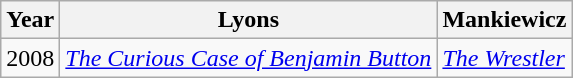<table class="wikitable">
<tr>
<th scope="col">Year</th>
<th scope="col">Lyons</th>
<th scope="col">Mankiewicz</th>
</tr>
<tr>
<td scope="row">2008</td>
<td><em><a href='#'>The Curious Case of Benjamin Button</a></em></td>
<td><em><a href='#'>The Wrestler</a></em></td>
</tr>
</table>
